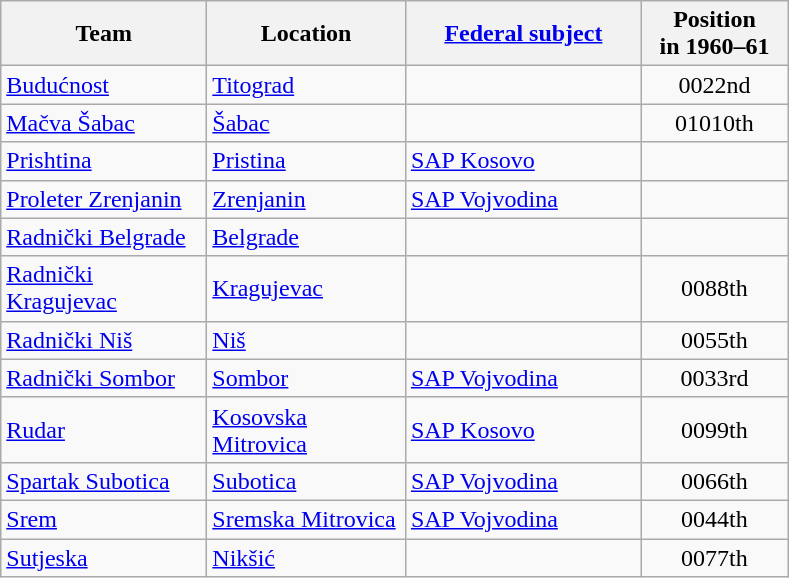<table class="wikitable sortable" style="text-align: left;">
<tr>
<th width="130">Team</th>
<th width="125">Location</th>
<th width="150"><a href='#'>Federal subject</a></th>
<th width="90">Position<br>in 1960–61</th>
</tr>
<tr>
<td><a href='#'>Budućnost</a></td>
<td><a href='#'>Titograd</a></td>
<td></td>
<td style="text-align:center;"><span>002</span>2nd</td>
</tr>
<tr>
<td><a href='#'>Mačva Šabac</a></td>
<td><a href='#'>Šabac</a></td>
<td></td>
<td style="text-align:center;"><span>010</span>10th</td>
</tr>
<tr>
<td><a href='#'>Prishtina</a></td>
<td><a href='#'>Pristina</a></td>
<td> <a href='#'>SAP Kosovo</a></td>
<td></td>
</tr>
<tr>
<td><a href='#'>Proleter Zrenjanin</a></td>
<td><a href='#'>Zrenjanin</a></td>
<td> <a href='#'>SAP Vojvodina</a></td>
<td></td>
</tr>
<tr>
<td><a href='#'>Radnički Belgrade</a></td>
<td><a href='#'>Belgrade</a></td>
<td></td>
<td></td>
</tr>
<tr>
<td><a href='#'>Radnički Kragujevac</a></td>
<td><a href='#'>Kragujevac</a></td>
<td></td>
<td style="text-align:center;"><span>008</span>8th</td>
</tr>
<tr>
<td><a href='#'>Radnički Niš</a></td>
<td><a href='#'>Niš</a></td>
<td></td>
<td style="text-align:center;"><span>005</span>5th</td>
</tr>
<tr>
<td><a href='#'>Radnički Sombor</a></td>
<td><a href='#'>Sombor</a></td>
<td> <a href='#'>SAP Vojvodina</a></td>
<td style="text-align:center;"><span>003</span>3rd</td>
</tr>
<tr>
<td><a href='#'>Rudar</a></td>
<td><a href='#'>Kosovska Mitrovica</a></td>
<td> <a href='#'>SAP Kosovo</a></td>
<td style="text-align:center;"><span>009</span>9th</td>
</tr>
<tr>
<td><a href='#'>Spartak Subotica</a></td>
<td><a href='#'>Subotica</a></td>
<td> <a href='#'>SAP Vojvodina</a></td>
<td style="text-align:center;"><span>006</span>6th</td>
</tr>
<tr>
<td><a href='#'>Srem</a></td>
<td><a href='#'>Sremska Mitrovica</a></td>
<td> <a href='#'>SAP Vojvodina</a></td>
<td style="text-align:center;"><span>004</span>4th</td>
</tr>
<tr>
<td><a href='#'>Sutjeska</a></td>
<td><a href='#'>Nikšić</a></td>
<td></td>
<td style="text-align:center;"><span>007</span>7th</td>
</tr>
</table>
